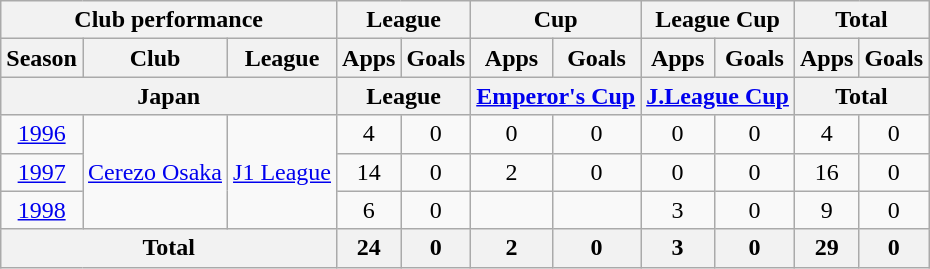<table class="wikitable" style="text-align:center;">
<tr>
<th colspan=3>Club performance</th>
<th colspan=2>League</th>
<th colspan=2>Cup</th>
<th colspan=2>League Cup</th>
<th colspan=2>Total</th>
</tr>
<tr>
<th>Season</th>
<th>Club</th>
<th>League</th>
<th>Apps</th>
<th>Goals</th>
<th>Apps</th>
<th>Goals</th>
<th>Apps</th>
<th>Goals</th>
<th>Apps</th>
<th>Goals</th>
</tr>
<tr>
<th colspan=3>Japan</th>
<th colspan=2>League</th>
<th colspan=2><a href='#'>Emperor's Cup</a></th>
<th colspan=2><a href='#'>J.League Cup</a></th>
<th colspan=2>Total</th>
</tr>
<tr>
<td><a href='#'>1996</a></td>
<td rowspan="3"><a href='#'>Cerezo Osaka</a></td>
<td rowspan="3"><a href='#'>J1 League</a></td>
<td>4</td>
<td>0</td>
<td>0</td>
<td>0</td>
<td>0</td>
<td>0</td>
<td>4</td>
<td>0</td>
</tr>
<tr>
<td><a href='#'>1997</a></td>
<td>14</td>
<td>0</td>
<td>2</td>
<td>0</td>
<td>0</td>
<td>0</td>
<td>16</td>
<td>0</td>
</tr>
<tr>
<td><a href='#'>1998</a></td>
<td>6</td>
<td>0</td>
<td></td>
<td></td>
<td>3</td>
<td>0</td>
<td>9</td>
<td>0</td>
</tr>
<tr>
<th colspan=3>Total</th>
<th>24</th>
<th>0</th>
<th>2</th>
<th>0</th>
<th>3</th>
<th>0</th>
<th>29</th>
<th>0</th>
</tr>
</table>
